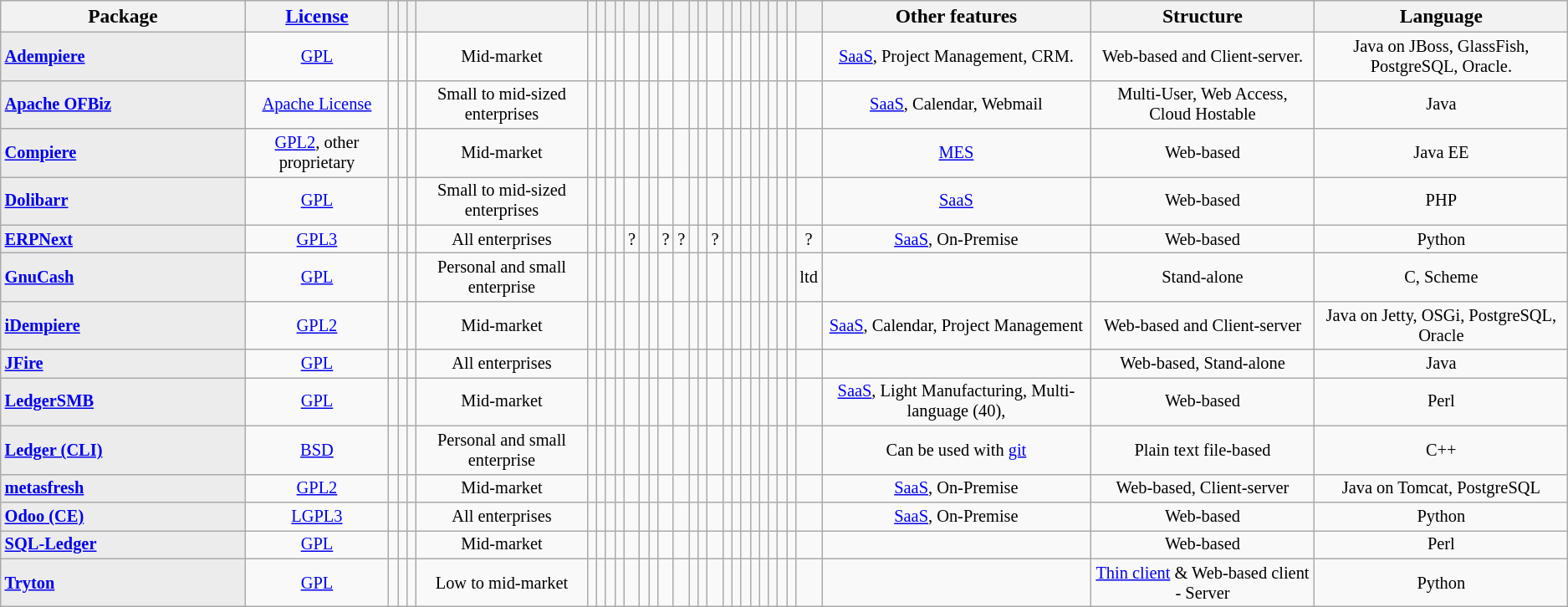<table class="wikitable sortable" style="font-size:85%; border:gray solid 1px; text-align:center; width:auto; table-layout:fixed;">
<tr style="background: #ececec; font-size: 115%;">
<th style="width: 12em;">Package</th>
<th><a href='#'>License</a></th>
<th></th>
<th></th>
<th></th>
<th></th>
<th></th>
<th></th>
<th></th>
<th></th>
<th></th>
<th></th>
<th></th>
<th></th>
<th></th>
<th></th>
<th></th>
<th></th>
<th></th>
<th></th>
<th></th>
<th></th>
<th></th>
<th></th>
<th></th>
<th></th>
<th></th>
<th>Other features</th>
<th>Structure</th>
<th>Language</th>
</tr>
<tr>
<th style="text-align: left; background: #ececec;"><a href='#'>Adempiere</a></th>
<td><a href='#'>GPL</a></td>
<td></td>
<td></td>
<td></td>
<td>Mid-market</td>
<td></td>
<td></td>
<td></td>
<td></td>
<td></td>
<td></td>
<td></td>
<td></td>
<td></td>
<td></td>
<td></td>
<td></td>
<td></td>
<td></td>
<td></td>
<td></td>
<td></td>
<td></td>
<td></td>
<td></td>
<td></td>
<td><a href='#'>SaaS</a>, Project Management, CRM.</td>
<td>Web-based and Client-server.</td>
<td>Java on JBoss, GlassFish, PostgreSQL, Oracle.</td>
</tr>
<tr>
<th style="text-align: left; background: #ececec;"><a href='#'>Apache OFBiz</a></th>
<td><a href='#'>Apache License</a></td>
<td></td>
<td></td>
<td></td>
<td>Small to mid-sized enterprises</td>
<td></td>
<td></td>
<td></td>
<td></td>
<td></td>
<td></td>
<td></td>
<td></td>
<td></td>
<td></td>
<td></td>
<td></td>
<td></td>
<td></td>
<td></td>
<td></td>
<td></td>
<td></td>
<td></td>
<td></td>
<td></td>
<td><a href='#'>SaaS</a>, Calendar, Webmail</td>
<td>Multi-User, Web Access, Cloud Hostable</td>
<td>Java</td>
</tr>
<tr>
<th style="text-align: left; background: #ececec;"><a href='#'>Compiere</a></th>
<td><a href='#'>GPL2</a>, other proprietary</td>
<td></td>
<td></td>
<td></td>
<td>Mid-market</td>
<td></td>
<td></td>
<td></td>
<td></td>
<td></td>
<td></td>
<td></td>
<td></td>
<td></td>
<td></td>
<td></td>
<td></td>
<td></td>
<td></td>
<td></td>
<td></td>
<td></td>
<td></td>
<td></td>
<td></td>
<td></td>
<td><a href='#'>MES</a></td>
<td>Web-based</td>
<td>Java EE</td>
</tr>
<tr>
<th style="text-align: left; background: #ececec;"><a href='#'>Dolibarr</a></th>
<td><a href='#'>GPL</a></td>
<td></td>
<td></td>
<td></td>
<td>Small to mid-sized enterprises</td>
<td></td>
<td></td>
<td></td>
<td></td>
<td></td>
<td></td>
<td></td>
<td></td>
<td></td>
<td></td>
<td></td>
<td></td>
<td></td>
<td></td>
<td></td>
<td></td>
<td></td>
<td></td>
<td></td>
<td></td>
<td></td>
<td><a href='#'>SaaS</a></td>
<td>Web-based</td>
<td>PHP</td>
</tr>
<tr>
<th style="text-align: left; background: #ececec;"><a href='#'>ERPNext</a></th>
<td><a href='#'>GPL3</a></td>
<td></td>
<td></td>
<td></td>
<td>All enterprises</td>
<td></td>
<td></td>
<td></td>
<td></td>
<td>?</td>
<td></td>
<td></td>
<td>?</td>
<td>?</td>
<td></td>
<td></td>
<td>?</td>
<td></td>
<td></td>
<td></td>
<td></td>
<td></td>
<td></td>
<td></td>
<td></td>
<td>?</td>
<td><a href='#'>SaaS</a>, On-Premise</td>
<td>Web-based</td>
<td>Python</td>
</tr>
<tr>
<th style="text-align: left; background: #ececec;"><a href='#'>GnuCash</a></th>
<td><a href='#'>GPL</a></td>
<td></td>
<td></td>
<td></td>
<td>Personal and small enterprise</td>
<td></td>
<td></td>
<td></td>
<td></td>
<td></td>
<td></td>
<td></td>
<td></td>
<td></td>
<td></td>
<td></td>
<td></td>
<td></td>
<td></td>
<td></td>
<td></td>
<td></td>
<td></td>
<td></td>
<td></td>
<td>ltd</td>
<td></td>
<td>Stand-alone</td>
<td>C, Scheme</td>
</tr>
<tr>
<th style="text-align: left; background: #ececec;"><a href='#'>iDempiere</a></th>
<td><a href='#'>GPL2</a></td>
<td></td>
<td></td>
<td></td>
<td>Mid-market</td>
<td></td>
<td></td>
<td></td>
<td></td>
<td></td>
<td></td>
<td></td>
<td></td>
<td></td>
<td></td>
<td></td>
<td></td>
<td></td>
<td></td>
<td></td>
<td></td>
<td></td>
<td></td>
<td></td>
<td></td>
<td></td>
<td><a href='#'>SaaS</a>, Calendar, Project Management</td>
<td>Web-based and Client-server</td>
<td>Java on Jetty, OSGi, PostgreSQL, Oracle</td>
</tr>
<tr>
<th style="text-align: left; background: #ececec;"><a href='#'>JFire</a></th>
<td><a href='#'>GPL</a></td>
<td></td>
<td></td>
<td></td>
<td>All enterprises</td>
<td></td>
<td></td>
<td></td>
<td></td>
<td></td>
<td></td>
<td></td>
<td></td>
<td></td>
<td></td>
<td></td>
<td></td>
<td></td>
<td></td>
<td></td>
<td></td>
<td></td>
<td></td>
<td></td>
<td></td>
<td></td>
<td></td>
<td>Web-based, Stand-alone</td>
<td>Java</td>
</tr>
<tr>
<th style="text-align: left; background: #ececec;"><a href='#'>LedgerSMB</a></th>
<td><a href='#'>GPL</a></td>
<td></td>
<td></td>
<td></td>
<td>Mid-market</td>
<td></td>
<td></td>
<td></td>
<td></td>
<td></td>
<td></td>
<td></td>
<td></td>
<td></td>
<td></td>
<td></td>
<td></td>
<td></td>
<td></td>
<td></td>
<td></td>
<td></td>
<td></td>
<td></td>
<td></td>
<td></td>
<td><a href='#'>SaaS</a>, Light Manufacturing, Multi-language (40),</td>
<td>Web-based</td>
<td>Perl</td>
</tr>
<tr>
<th style="text-align: left; background: #ececec;"><a href='#'>Ledger (CLI)</a></th>
<td><a href='#'>BSD</a></td>
<td></td>
<td></td>
<td></td>
<td>Personal and small enterprise</td>
<td></td>
<td></td>
<td></td>
<td></td>
<td></td>
<td></td>
<td></td>
<td></td>
<td></td>
<td></td>
<td></td>
<td></td>
<td></td>
<td></td>
<td></td>
<td></td>
<td></td>
<td></td>
<td></td>
<td></td>
<td></td>
<td>Can be used with <a href='#'>git</a></td>
<td>Plain text file-based</td>
<td>C++</td>
</tr>
<tr>
<th style="text-align: left; background: #ececec;"><a href='#'>metasfresh</a></th>
<td><a href='#'>GPL2</a></td>
<td></td>
<td></td>
<td></td>
<td>Mid-market</td>
<td></td>
<td></td>
<td></td>
<td></td>
<td></td>
<td></td>
<td></td>
<td></td>
<td></td>
<td></td>
<td></td>
<td></td>
<td></td>
<td></td>
<td></td>
<td></td>
<td></td>
<td></td>
<td></td>
<td></td>
<td></td>
<td><a href='#'>SaaS</a>, On-Premise</td>
<td>Web-based, Client-server</td>
<td>Java on Tomcat, PostgreSQL</td>
</tr>
<tr>
<th style="text-align: left; background: #ececec;"><a href='#'> Odoo (CE)</a></th>
<td><a href='#'>LGPL3</a></td>
<td></td>
<td></td>
<td></td>
<td>All enterprises</td>
<td></td>
<td></td>
<td></td>
<td></td>
<td></td>
<td></td>
<td></td>
<td></td>
<td></td>
<td></td>
<td></td>
<td></td>
<td></td>
<td></td>
<td></td>
<td></td>
<td></td>
<td></td>
<td></td>
<td></td>
<td></td>
<td><a href='#'>SaaS</a>, On-Premise</td>
<td>Web-based</td>
<td>Python</td>
</tr>
<tr>
<th style="text-align: left; background: #ececec;"><a href='#'>SQL-Ledger</a></th>
<td><a href='#'>GPL</a></td>
<td></td>
<td></td>
<td></td>
<td>Mid-market</td>
<td></td>
<td></td>
<td></td>
<td></td>
<td></td>
<td></td>
<td></td>
<td></td>
<td></td>
<td></td>
<td></td>
<td></td>
<td></td>
<td></td>
<td></td>
<td></td>
<td></td>
<td></td>
<td></td>
<td></td>
<td></td>
<td></td>
<td>Web-based</td>
<td>Perl</td>
</tr>
<tr>
<th style="text-align: left; background: #ececec;"><a href='#'>Tryton</a></th>
<td><a href='#'>GPL</a></td>
<td></td>
<td></td>
<td></td>
<td>Low to mid-market</td>
<td></td>
<td></td>
<td></td>
<td></td>
<td></td>
<td></td>
<td></td>
<td></td>
<td></td>
<td></td>
<td></td>
<td></td>
<td></td>
<td></td>
<td></td>
<td></td>
<td></td>
<td></td>
<td></td>
<td></td>
<td></td>
<td></td>
<td><a href='#'>Thin client</a> & Web-based client - Server</td>
<td>Python</td>
</tr>
</table>
